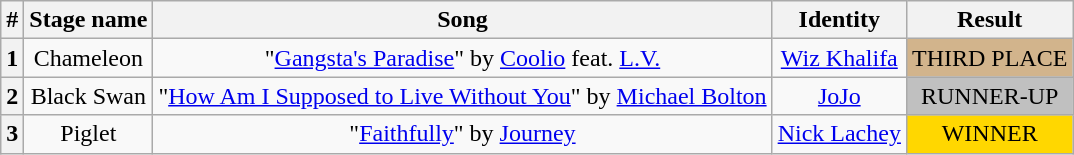<table class="wikitable plainrowheaders" style="text-align: center;">
<tr>
<th>#</th>
<th>Stage name</th>
<th>Song</th>
<th>Identity</th>
<th>Result</th>
</tr>
<tr>
<th>1</th>
<td>Chameleon</td>
<td>"<a href='#'>Gangsta's Paradise</a>" by <a href='#'>Coolio</a> feat. <a href='#'>L.V.</a></td>
<td><a href='#'>Wiz Khalifa</a></td>
<td bgcolor=tan>THIRD PLACE</td>
</tr>
<tr>
<th>2</th>
<td>Black Swan</td>
<td>"<a href='#'>How Am I Supposed to Live Without You</a>" by <a href='#'>Michael Bolton</a></td>
<td><a href='#'>JoJo</a></td>
<td bgcolor=silver>RUNNER-UP</td>
</tr>
<tr>
<th>3</th>
<td>Piglet</td>
<td>"<a href='#'>Faithfully</a>" by <a href='#'>Journey</a></td>
<td><a href='#'>Nick Lachey</a></td>
<td bgcolor=gold>WINNER</td>
</tr>
</table>
